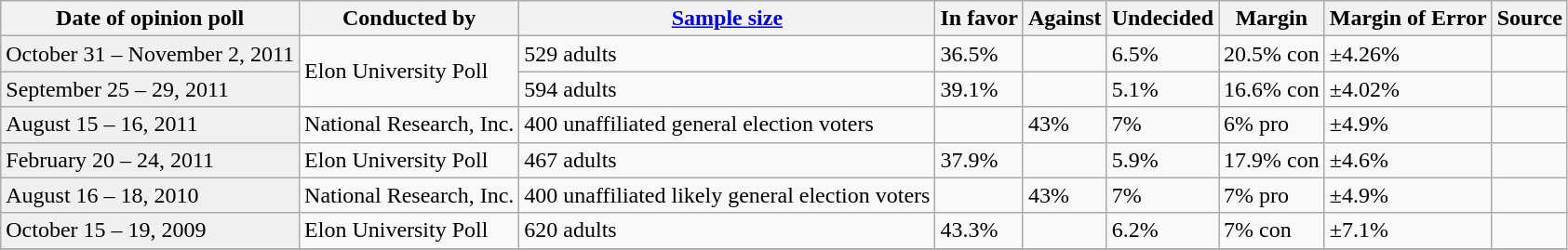<table class="wikitable">
<tr>
<th>Date of opinion poll</th>
<th>Conducted by</th>
<th><a href='#'>Sample size</a></th>
<th>In favor</th>
<th>Against</th>
<th>Undecided</th>
<th>Margin</th>
<th>Margin of Error</th>
<th>Source</th>
</tr>
<tr>
<td style="background:#f0f0f0;">October 31 – November 2, 2011</td>
<td rowspan=2 colspan=1>Elon University Poll</td>
<td>529 adults</td>
<td>36.5%</td>
<td></td>
<td>6.5%</td>
<td>20.5% con</td>
<td>±4.26%</td>
<td></td>
</tr>
<tr>
<td style="background:#f0f0f0;">September 25 – 29, 2011</td>
<td>594 adults</td>
<td>39.1%</td>
<td></td>
<td>5.1%</td>
<td>16.6% con</td>
<td>±4.02%</td>
<td></td>
</tr>
<tr>
<td style="background:#f0f0f0;">August 15 – 16, 2011</td>
<td>National Research, Inc.</td>
<td>400 unaffiliated general election voters</td>
<td></td>
<td>43%</td>
<td>7%</td>
<td>6% pro</td>
<td>±4.9%</td>
<td></td>
</tr>
<tr>
<td style="background:#f0f0f0;">February 20 – 24, 2011</td>
<td>Elon University Poll</td>
<td>467 adults</td>
<td>37.9%</td>
<td></td>
<td>5.9%</td>
<td>17.9% con</td>
<td>±4.6%</td>
<td></td>
</tr>
<tr>
<td style="background:#f0f0f0;">August 16 – 18, 2010</td>
<td>National Research, Inc.</td>
<td>400 unaffiliated likely general election voters</td>
<td></td>
<td>43%</td>
<td>7%</td>
<td>7% pro</td>
<td>±4.9%</td>
<td></td>
</tr>
<tr>
<td style="background:#f0f0f0;">October 15 – 19, 2009</td>
<td>Elon University Poll</td>
<td>620 adults</td>
<td>43.3%</td>
<td></td>
<td>6.2%</td>
<td>7% con</td>
<td>±7.1%</td>
<td></td>
</tr>
<tr>
</tr>
</table>
